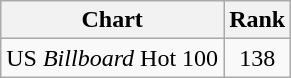<table class="wikitable">
<tr>
<th align="left">Chart</th>
<th style="text-align:center;">Rank</th>
</tr>
<tr>
<td>US <em>Billboard</em> Hot 100</td>
<td style="text-align:center;">138</td>
</tr>
</table>
